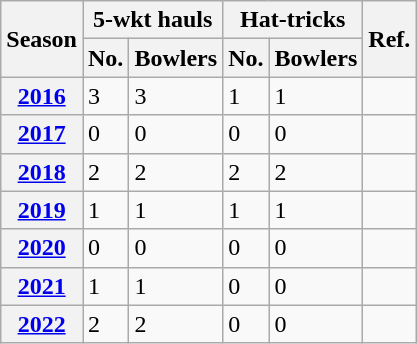<table class="wikitable plainrowheaders sortable">
<tr>
<th rowspan="2">Season</th>
<th colspan="2">5-wkt hauls</th>
<th colspan="2">Hat-tricks</th>
<th rowspan="2">Ref.</th>
</tr>
<tr>
<th>No.</th>
<th>Bowlers</th>
<th>No.</th>
<th>Bowlers</th>
</tr>
<tr>
<th><a href='#'>2016</a></th>
<td>3</td>
<td>3</td>
<td>1</td>
<td>1</td>
<td></td>
</tr>
<tr>
<th><a href='#'>2017</a></th>
<td>0</td>
<td>0</td>
<td>0</td>
<td>0</td>
<td></td>
</tr>
<tr>
<th><a href='#'>2018</a></th>
<td>2</td>
<td>2</td>
<td>2</td>
<td>2</td>
<td></td>
</tr>
<tr>
<th><a href='#'>2019</a></th>
<td>1</td>
<td>1</td>
<td>1</td>
<td>1</td>
<td></td>
</tr>
<tr>
<th><a href='#'>2020</a></th>
<td>0</td>
<td>0</td>
<td>0</td>
<td>0</td>
<td></td>
</tr>
<tr>
<th><a href='#'>2021</a></th>
<td>1</td>
<td>1</td>
<td>0</td>
<td>0</td>
<td></td>
</tr>
<tr>
<th><a href='#'>2022</a></th>
<td>2</td>
<td>2</td>
<td>0</td>
<td>0</td>
<td></td>
</tr>
</table>
